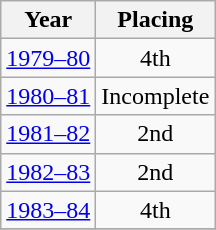<table class="wikitable sortable" style="text-align: center;">
<tr>
<th>Year</th>
<th>Placing</th>
</tr>
<tr>
<td><a href='#'>1979–80</a></td>
<td>4th</td>
</tr>
<tr>
<td><a href='#'>1980–81</a></td>
<td>Incomplete</td>
</tr>
<tr>
<td><a href='#'>1981–82</a></td>
<td>2nd</td>
</tr>
<tr>
<td><a href='#'>1982–83</a></td>
<td>2nd</td>
</tr>
<tr>
<td><a href='#'>1983–84</a></td>
<td>4th</td>
</tr>
<tr>
</tr>
</table>
